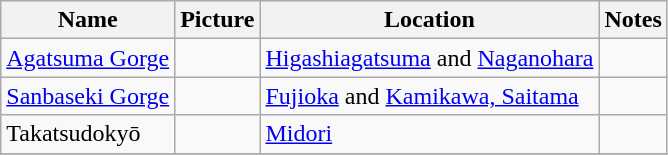<table class="wikitable">
<tr>
<th>Name</th>
<th>Picture</th>
<th>Location</th>
<th>Notes</th>
</tr>
<tr>
<td><a href='#'>Agatsuma Gorge</a></td>
<td></td>
<td><a href='#'>Higashiagatsuma</a> and <a href='#'>Naganohara</a></td>
<td></td>
</tr>
<tr>
<td><a href='#'>Sanbaseki Gorge</a></td>
<td></td>
<td><a href='#'>Fujioka</a> and <a href='#'>Kamikawa, Saitama</a></td>
<td></td>
</tr>
<tr>
<td>Takatsudokyō</td>
<td></td>
<td><a href='#'>Midori</a></td>
<td></td>
</tr>
<tr>
</tr>
</table>
